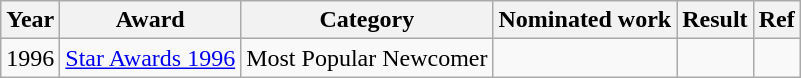<table class="wikitable sortable">
<tr>
<th>Year</th>
<th>Award</th>
<th>Category</th>
<th>Nominated work</th>
<th>Result</th>
<th class="unsortable">Ref</th>
</tr>
<tr>
<td>1996</td>
<td><a href='#'>Star Awards 1996</a></td>
<td>Most Popular Newcomer</td>
<td></td>
<td></td>
<td></td>
</tr>
</table>
